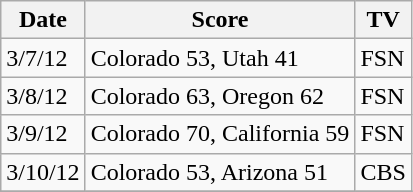<table class="wikitable">
<tr>
<th>Date</th>
<th>Score</th>
<th>TV</th>
</tr>
<tr>
<td>3/7/12</td>
<td>Colorado 53, Utah 41</td>
<td>FSN</td>
</tr>
<tr>
<td>3/8/12</td>
<td>Colorado 63, Oregon 62</td>
<td>FSN</td>
</tr>
<tr>
<td>3/9/12</td>
<td>Colorado 70, California 59</td>
<td>FSN</td>
</tr>
<tr>
<td>3/10/12</td>
<td>Colorado 53, Arizona 51</td>
<td>CBS</td>
</tr>
<tr>
</tr>
</table>
